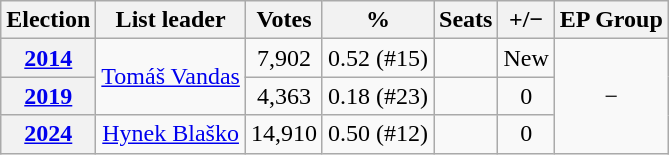<table class="wikitable" style=text-align:center;">
<tr>
<th>Election</th>
<th>List leader</th>
<th>Votes</th>
<th>%</th>
<th>Seats</th>
<th>+/−</th>
<th>EP Group</th>
</tr>
<tr>
<th><a href='#'>2014</a></th>
<td rowspan=2><a href='#'>Tomáš Vandas</a></td>
<td>7,902</td>
<td>0.52 (#15)</td>
<td></td>
<td>New</td>
<td rowspan=3>−</td>
</tr>
<tr>
<th><a href='#'>2019</a></th>
<td>4,363</td>
<td>0.18 (#23)</td>
<td></td>
<td> 0</td>
</tr>
<tr>
<th><a href='#'>2024</a></th>
<td><a href='#'>Hynek Blaško</a></td>
<td>14,910</td>
<td>0.50 (#12)</td>
<td></td>
<td> 0</td>
</tr>
</table>
